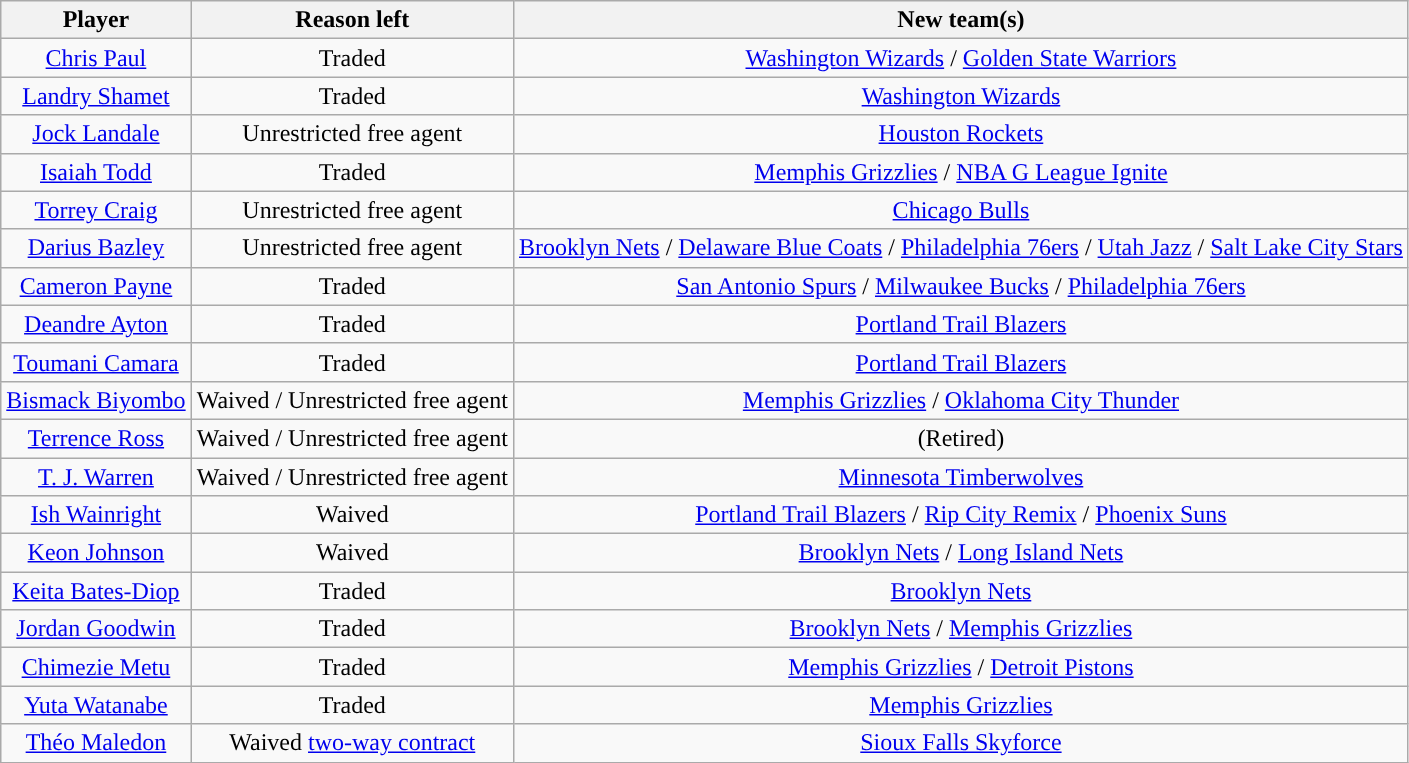<table class="wikitable sortable sortable">
<tr>
<th>Player</th>
<th>Reason left</th>
<th>New team(s)</th>
</tr>
<tr style="text-align: center">
<td><a href='#'>Chris Paul</a></td>
<td>Traded</td>
<td><a href='#'>Washington Wizards</a> / <a href='#'>Golden State Warriors</a></td>
</tr>
<tr style="text-align: center">
<td><a href='#'>Landry Shamet</a></td>
<td>Traded</td>
<td><a href='#'>Washington Wizards</a></td>
</tr>
<tr style="text-align: center">
<td><a href='#'>Jock Landale</a></td>
<td>Unrestricted free agent</td>
<td><a href='#'>Houston Rockets</a></td>
</tr>
<tr style="text-align: center">
<td><a href='#'>Isaiah Todd</a></td>
<td>Traded</td>
<td><a href='#'>Memphis Grizzlies</a> / <a href='#'>NBA G League Ignite</a></td>
</tr>
<tr style="text-align: center">
<td><a href='#'>Torrey Craig</a></td>
<td>Unrestricted free agent</td>
<td><a href='#'>Chicago Bulls</a></td>
</tr>
<tr style="text-align: center">
<td><a href='#'>Darius Bazley</a></td>
<td>Unrestricted free agent</td>
<td><a href='#'>Brooklyn Nets</a> / <a href='#'>Delaware Blue Coats</a> / <a href='#'>Philadelphia 76ers</a> / <a href='#'>Utah Jazz</a> / <a href='#'>Salt Lake City Stars</a></td>
</tr>
<tr style="text-align: center">
<td><a href='#'>Cameron Payne</a></td>
<td>Traded</td>
<td><a href='#'>San Antonio Spurs</a> / <a href='#'>Milwaukee Bucks</a> / <a href='#'>Philadelphia 76ers</a></td>
</tr>
<tr style="text-align: center">
<td><a href='#'>Deandre Ayton</a></td>
<td>Traded</td>
<td><a href='#'>Portland Trail Blazers</a></td>
</tr>
<tr style="text-align: center">
<td><a href='#'>Toumani Camara</a></td>
<td>Traded</td>
<td><a href='#'>Portland Trail Blazers</a></td>
</tr>
<tr style="text-align: center">
<td><a href='#'>Bismack Biyombo</a></td>
<td>Waived / Unrestricted free agent</td>
<td><a href='#'>Memphis Grizzlies</a> / <a href='#'>Oklahoma City Thunder</a></td>
</tr>
<tr style="text-align: center">
<td><a href='#'>Terrence Ross</a></td>
<td>Waived / Unrestricted free agent</td>
<td> (Retired)</td>
</tr>
<tr style="text-align: center">
<td><a href='#'>T. J. Warren</a></td>
<td>Waived / Unrestricted free agent</td>
<td><a href='#'>Minnesota Timberwolves</a></td>
</tr>
<tr style="text-align: center">
<td><a href='#'>Ish Wainright</a></td>
<td>Waived</td>
<td><a href='#'>Portland Trail Blazers</a> / <a href='#'>Rip City Remix</a> / <a href='#'>Phoenix Suns</a></td>
</tr>
<tr style="text-align: center">
<td><a href='#'>Keon Johnson</a></td>
<td>Waived</td>
<td><a href='#'>Brooklyn Nets</a> / <a href='#'>Long Island Nets</a></td>
</tr>
<tr style="text-align: center">
<td><a href='#'>Keita Bates-Diop</a></td>
<td>Traded</td>
<td><a href='#'>Brooklyn Nets</a></td>
</tr>
<tr style="text-align: center">
<td><a href='#'>Jordan Goodwin</a></td>
<td>Traded</td>
<td><a href='#'>Brooklyn Nets</a> / <a href='#'>Memphis Grizzlies</a></td>
</tr>
<tr style="text-align: center">
<td><a href='#'>Chimezie Metu</a></td>
<td>Traded</td>
<td><a href='#'>Memphis Grizzlies</a> / <a href='#'>Detroit Pistons</a></td>
</tr>
<tr style="text-align: center">
<td><a href='#'>Yuta Watanabe</a></td>
<td>Traded</td>
<td><a href='#'>Memphis Grizzlies</a></td>
</tr>
<tr style="text-align: center">
<td><a href='#'>Théo Maledon</a></td>
<td>Waived <a href='#'>two-way contract</a></td>
<td><a href='#'>Sioux Falls Skyforce</a></td>
</tr>
</table>
